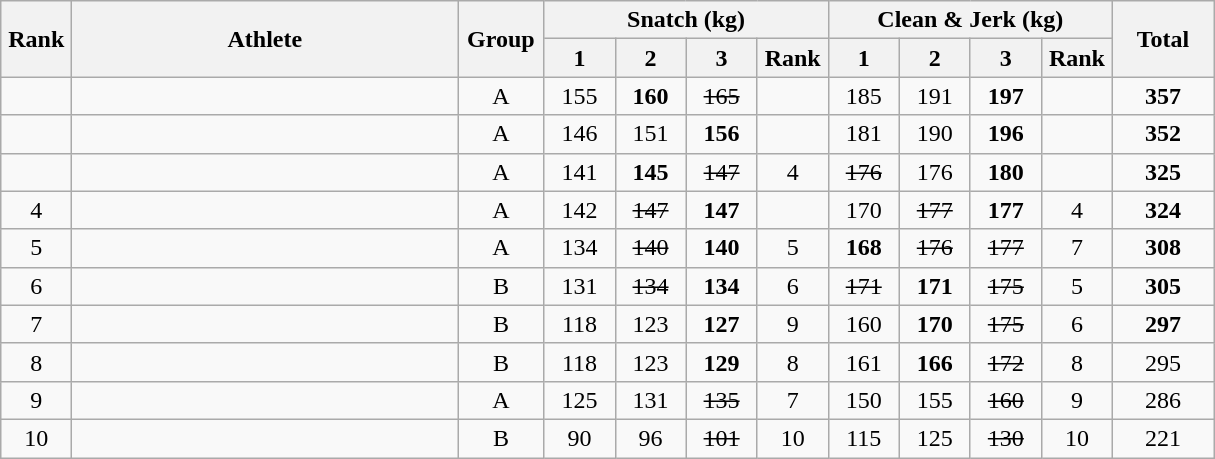<table class = "wikitable" style="text-align:center;">
<tr>
<th rowspan=2 width=40>Rank</th>
<th rowspan=2 width=250>Athlete</th>
<th rowspan=2 width=50>Group</th>
<th colspan=4>Snatch (kg)</th>
<th colspan=4>Clean & Jerk (kg)</th>
<th rowspan=2 width=60>Total</th>
</tr>
<tr>
<th width=40>1</th>
<th width=40>2</th>
<th width=40>3</th>
<th width=40>Rank</th>
<th width=40>1</th>
<th width=40>2</th>
<th width=40>3</th>
<th width=40>Rank</th>
</tr>
<tr>
<td></td>
<td align=left></td>
<td>A</td>
<td>155</td>
<td><strong>160</strong></td>
<td><s>165</s></td>
<td></td>
<td>185</td>
<td>191</td>
<td><strong>197</strong></td>
<td></td>
<td><strong>357</strong></td>
</tr>
<tr>
<td></td>
<td align=left></td>
<td>A</td>
<td>146</td>
<td>151</td>
<td><strong>156</strong></td>
<td></td>
<td>181</td>
<td>190</td>
<td><strong>196</strong></td>
<td></td>
<td><strong>352</strong></td>
</tr>
<tr>
<td></td>
<td align=left></td>
<td>A</td>
<td>141</td>
<td><strong>145</strong></td>
<td><s>147</s></td>
<td>4</td>
<td><s>176</s></td>
<td>176</td>
<td><strong>180</strong></td>
<td></td>
<td><strong>325</strong></td>
</tr>
<tr>
<td>4</td>
<td align=left></td>
<td>A</td>
<td>142</td>
<td><s>147</s></td>
<td><strong>147</strong></td>
<td></td>
<td>170</td>
<td><s>177</s></td>
<td><strong>177</strong></td>
<td>4</td>
<td><strong>324</strong></td>
</tr>
<tr>
<td>5</td>
<td align=left></td>
<td>A</td>
<td>134</td>
<td><s>140</s></td>
<td><strong>140</strong></td>
<td>5</td>
<td><strong>168</strong></td>
<td><s>176</s></td>
<td><s>177</s></td>
<td>7</td>
<td><strong>308</strong></td>
</tr>
<tr>
<td>6</td>
<td align=left></td>
<td>B</td>
<td>131</td>
<td><s>134</s></td>
<td><strong>134</strong></td>
<td>6</td>
<td><s>171</s></td>
<td><strong>171</strong></td>
<td><s>175</s></td>
<td>5</td>
<td><strong>305</strong></td>
</tr>
<tr>
<td>7</td>
<td align=left></td>
<td>B</td>
<td>118</td>
<td>123</td>
<td><strong>127</strong></td>
<td>9</td>
<td>160</td>
<td><strong>170</strong></td>
<td><s>175</s></td>
<td>6</td>
<td><strong>297</strong></td>
</tr>
<tr>
<td>8</td>
<td align=left></td>
<td>B</td>
<td>118</td>
<td>123</td>
<td><strong>129</strong></td>
<td>8</td>
<td>161</td>
<td><strong>166<em></td>
<td><s>172</s></td>
<td>8</td>
<td></strong>295<strong></td>
</tr>
<tr>
<td>9</td>
<td align=left></td>
<td>A</td>
<td>125</td>
<td></strong>131<strong></td>
<td><s>135</s></td>
<td>7</td>
<td>150</td>
<td></strong>155<strong></td>
<td><s>160</s></td>
<td>9</td>
<td></strong>286<strong></td>
</tr>
<tr>
<td>10</td>
<td align=left></td>
<td>B</td>
<td>90</td>
<td></strong>96<strong></td>
<td><s>101</s></td>
<td>10</td>
<td>115</td>
<td></strong>125<strong></td>
<td><s>130</s></td>
<td>10</td>
<td></strong>221<strong></td>
</tr>
</table>
